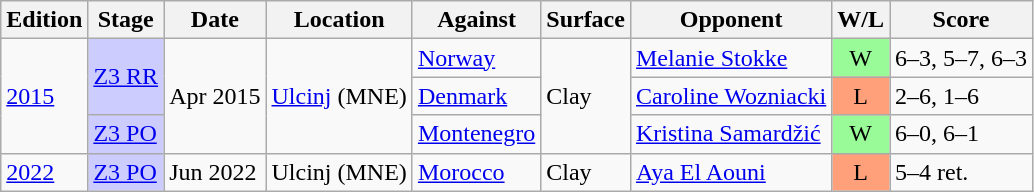<table class=wikitable>
<tr>
<th>Edition</th>
<th>Stage</th>
<th>Date</th>
<th>Location</th>
<th>Against</th>
<th>Surface</th>
<th>Opponent</th>
<th>W/L</th>
<th>Score</th>
</tr>
<tr>
<td rowspan=3><a href='#'>2015</a></td>
<td style="background:#CCCCFF;" rowspan=2><a href='#'>Z3 RR</a></td>
<td rowspan="3">Apr 2015</td>
<td rowspan=3><a href='#'>Ulcinj</a> (MNE)</td>
<td> <a href='#'>Norway</a></td>
<td rowspan=3>Clay</td>
<td><a href='#'>Melanie Stokke</a></td>
<td style="text-align:center; background:#98fb98;">W</td>
<td>6–3, 5–7, 6–3</td>
</tr>
<tr>
<td> <a href='#'>Denmark</a></td>
<td><a href='#'>Caroline Wozniacki</a></td>
<td style="text-align:center; background:#ffa07a;">L</td>
<td>2–6, 1–6</td>
</tr>
<tr>
<td style="background:#CCCCFF;"><a href='#'>Z3 PO</a></td>
<td> <a href='#'>Montenegro</a></td>
<td><a href='#'>Kristina Samardžić</a></td>
<td style="text-align:center; background:#98fb98;">W</td>
<td>6–0, 6–1</td>
</tr>
<tr>
<td><a href='#'>2022</a></td>
<td style="background:#CCCCFF;"><a href='#'>Z3 PO</a></td>
<td>Jun 2022</td>
<td>Ulcinj (MNE)</td>
<td> <a href='#'>Morocco</a></td>
<td>Clay</td>
<td><a href='#'>Aya El Aouni</a></td>
<td style="text-align:center; background:#ffa07a;">L</td>
<td>5–4 ret.</td>
</tr>
</table>
